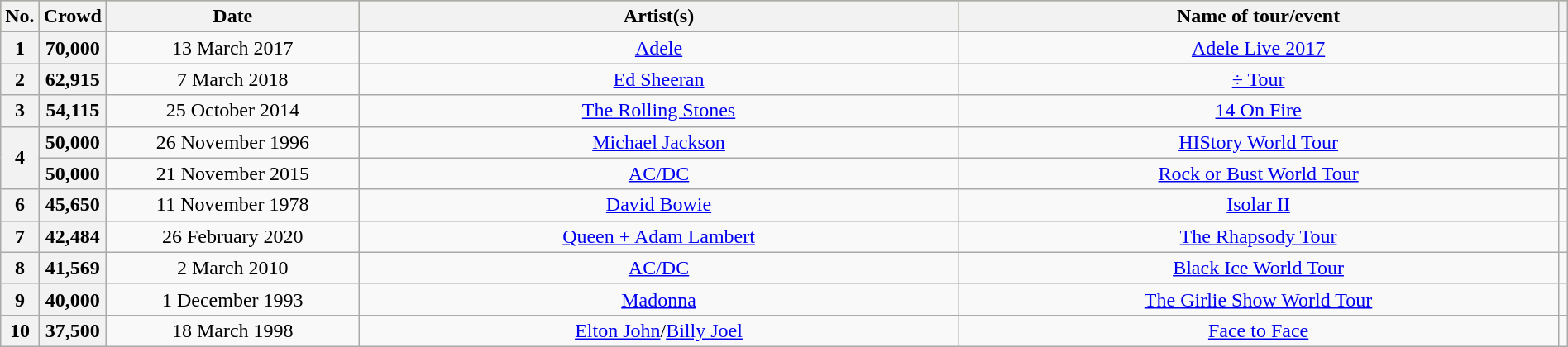<table class="wikitable" style="width: 100%;">
<tr style="background:#bdb76b;">
<th>No.</th>
<th>Crowd</th>
<th width=17%>Date</th>
<th width=41%>Artist(s)</th>
<th width=41%>Name of tour/event</th>
<th></th>
</tr>
<tr>
<th align="center">1</th>
<th><strong>70,000</strong></th>
<td align="center">13 March 2017</td>
<td align="center"><a href='#'>Adele</a></td>
<td align="center"><a href='#'>Adele Live 2017</a></td>
<td></td>
</tr>
<tr>
<th align="center">2</th>
<th><strong>62,915</strong></th>
<td align="center">7 March 2018</td>
<td align="center"><a href='#'>Ed Sheeran</a></td>
<td align="center"><a href='#'>÷ Tour</a></td>
<td></td>
</tr>
<tr>
<th align="center">3</th>
<th><strong>54,115</strong></th>
<td align="center">25 October 2014</td>
<td align="center"><a href='#'>The Rolling Stones</a></td>
<td align="center"><a href='#'>14 On Fire</a></td>
<td></td>
</tr>
<tr>
<th rowspan="2" align="center">4</th>
<th><strong>50,000</strong></th>
<td align="center">26 November 1996</td>
<td align="center"><a href='#'>Michael Jackson</a></td>
<td align="center"><a href='#'>HIStory World Tour</a></td>
<td></td>
</tr>
<tr>
<th><strong>50,000</strong></th>
<td align="center">21 November 2015</td>
<td align="center"><a href='#'>AC/DC</a></td>
<td align="center"><a href='#'>Rock or Bust World Tour</a></td>
<td></td>
</tr>
<tr>
<th align="center">6</th>
<th><strong>45,650</strong></th>
<td align="center">11 November 1978</td>
<td align="center"><a href='#'>David Bowie</a></td>
<td align="center"><a href='#'>Isolar II</a></td>
<td></td>
</tr>
<tr>
<th align="center">7</th>
<th><strong>42,484</strong></th>
<td align="center">26 February 2020</td>
<td align="center"><a href='#'>Queen + Adam Lambert</a></td>
<td align="center"><a href='#'>The Rhapsody Tour</a></td>
<td></td>
</tr>
<tr>
<th align="center">8</th>
<th><strong>41,569</strong></th>
<td align="center">2 March 2010</td>
<td align="center"><a href='#'>AC/DC</a></td>
<td align="center"><a href='#'>Black Ice World Tour</a></td>
<td></td>
</tr>
<tr>
<th align="center">9</th>
<th><strong>40,000</strong></th>
<td align="center">1 December 1993</td>
<td align="center"><a href='#'>Madonna</a></td>
<td align="center"><a href='#'>The Girlie Show World Tour</a></td>
<td></td>
</tr>
<tr>
<th align="center">10</th>
<th><strong>37,500</strong></th>
<td align="center">18 March 1998</td>
<td align="center"><a href='#'>Elton John</a>/<a href='#'>Billy Joel</a></td>
<td align="center"><a href='#'>Face to Face</a></td>
<td></td>
</tr>
</table>
